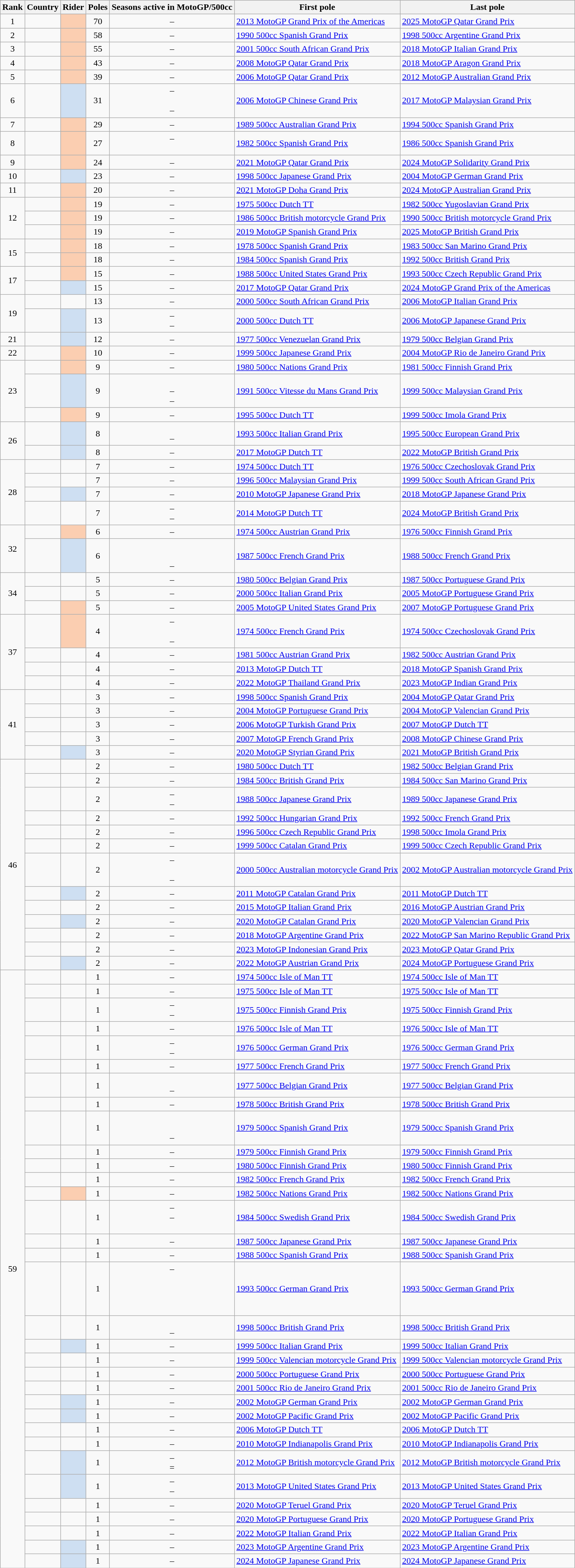<table class="sortable plainrowheaders wikitable">
<tr>
<th scope=col>Rank</th>
<th scope=col>Country</th>
<th scope=col>Rider</th>
<th scope=col>Poles</th>
<th scope=col>Seasons active in MotoGP/500cc</th>
<th scope=col>First pole</th>
<th scope=col>Last pole</th>
</tr>
<tr>
<td align=center>1</td>
<td></td>
<td style=background:#FBCEB1><strong></strong></td>
<td align=center>70</td>
<td align=center>–</td>
<td data-sort-value="201302"><a href='#'>2013 MotoGP Grand Prix of the Americas</a></td>
<td data-sort-value="202504"><a href='#'>2025 MotoGP Qatar Grand Prix</a></td>
</tr>
<tr>
<td align=center>2</td>
<td></td>
<td style=background:#FBCEB1></td>
<td align=center>58</td>
<td align=center>–</td>
<td data-sort-value="199003"><a href='#'>1990 500cc Spanish Grand Prix</a></td>
<td data-sort-value="199814"><a href='#'>1998 500cc Argentine Grand Prix</a></td>
</tr>
<tr>
<td align=center>3</td>
<td></td>
<td style=background:#FBCEB1></td>
<td align=center>55</td>
<td align=center>–</td>
<td data-sort-value="200102"><a href='#'>2001 500cc South African Grand Prix</a></td>
<td data-sort-value="201806"><a href='#'>2018 MotoGP Italian Grand Prix</a></td>
</tr>
<tr>
<td align=center>4</td>
<td></td>
<td style=background:#FBCEB1></td>
<td align=center>43</td>
<td align=center>–</td>
<td data-sort-value="200801"><a href='#'>2008 MotoGP Qatar Grand Prix</a></td>
<td data-sort-value="201814"><a href='#'>2018 MotoGP Aragon Grand Prix</a></td>
</tr>
<tr>
<td align=center>5</td>
<td></td>
<td style=background:#FBCEB1></td>
<td align=center>39</td>
<td align=center>–</td>
<td data-sort-value="200602"><a href='#'>2006 MotoGP Qatar Grand Prix</a></td>
<td data-sort-value="201217"><a href='#'>2012 MotoGP Australian Grand Prix</a></td>
</tr>
<tr>
<td align=center>6</td>
<td></td>
<td style=background:#CEDFF2></td>
<td align=center>31</td>
<td align=center>–<br><br>–</td>
<td data-sort-value="200604"><a href='#'>2006 MotoGP Chinese Grand Prix</a></td>
<td data-sort-value="201717"><a href='#'>2017 MotoGP Malaysian Grand Prix</a></td>
</tr>
<tr>
<td align=center>7</td>
<td></td>
<td style=background:#FBCEB1></td>
<td align=center>29</td>
<td align=center>–</td>
<td data-sort-value="198902"><a href='#'>1989 500cc Australian Grand Prix</a></td>
<td data-sort-value="199404"><a href='#'>1994 500cc Spanish Grand Prix</a></td>
</tr>
<tr>
<td align=center>8</td>
<td></td>
<td style=background:#FBCEB1></td>
<td align=center>27</td>
<td align=center>–<br><br></td>
<td data-sort-value="198204"><a href='#'>1982 500cc Spanish Grand Prix</a></td>
<td data-sort-value="198601"><a href='#'>1986 500cc Spanish Grand Prix</a></td>
</tr>
<tr>
<td align=center>9</td>
<td></td>
<td style=background:#FBCEB1><strong></strong></td>
<td align=center>24</td>
<td align=center>–</td>
<td data-sort-value="202101"><a href='#'>2021 MotoGP Qatar Grand Prix</a></td>
<td data-sort-value="202420"><a href='#'>2024 MotoGP Solidarity Grand Prix</a></td>
</tr>
<tr>
<td align=center>10</td>
<td></td>
<td style=background:#CEDFF2></td>
<td align=center>23</td>
<td align=center>–</td>
<td data-sort-value="199801"><a href='#'>1998 500cc Japanese Grand Prix</a></td>
<td data-sort-value="200408"><a href='#'>2004 MotoGP German Grand Prix</a></td>
</tr>
<tr>
<td align=center>11</td>
<td></td>
<td style=background:#FBCEB1><strong></strong></td>
<td align=center>20</td>
<td align=center>–</td>
<td data-sort-value="202102"><a href='#'>2021 MotoGP Doha Grand Prix</a></td>
<td data-sort-value="202417"><a href='#'>2024 MotoGP Australian Grand Prix</a></td>
</tr>
<tr>
<td rowspan=3 align="center">12</td>
<td></td>
<td style=background:#FBCEB1></td>
<td align=center>19</td>
<td align=center>–</td>
<td data-sort-value="197506"><a href='#'>1975 500cc Dutch TT</a></td>
<td data-sort-value="198208"><a href='#'>1982 500cc Yugoslavian Grand Prix</a></td>
</tr>
<tr>
<td></td>
<td style=background:#FBCEB1></td>
<td align=center>19</td>
<td align=center>–</td>
<td data-sort-value="198609"><a href='#'>1986 500cc British motorcycle Grand Prix</a></td>
<td data-sort-value="199011"><a href='#'>1990 500cc British motorcycle Grand Prix</a></td>
</tr>
<tr>
<td></td>
<td style=background:#FBCEB1><strong></strong></td>
<td align=center>19</td>
<td align=center>–</td>
<td data-sort-value="201904"><a href='#'>2019 MotoGP Spanish Grand Prix</a></td>
<td data-sort-value="202507"><a href='#'>2025 MotoGP British Grand Prix</a></td>
</tr>
<tr>
<td rowspan=2 align="center">15</td>
<td></td>
<td style=background:#FBCEB1></td>
<td align=center>18</td>
<td align=center>–</td>
<td data-sort-value="197802"><a href='#'>1978 500cc Spanish Grand Prix</a></td>
<td data-sort-value="198312"><a href='#'>1983 500cc San Marino Grand Prix</a></td>
</tr>
<tr>
<td></td>
<td style=background:#FBCEB1></td>
<td align=center>18</td>
<td align=center>–</td>
<td data-sort-value="198403"><a href='#'>1984 500cc Spanish Grand Prix</a></td>
<td data-sort-value="199211"><a href='#'>1992 500cc British Grand Prix</a></td>
</tr>
<tr>
<td rowspan=2 align=center>17</td>
<td></td>
<td style=background:#FBCEB1></td>
<td align=center>15</td>
<td align=center>–</td>
<td data-sort-value="198802"><a href='#'>1988 500cc United States Grand Prix</a></td>
<td data-sort-value="199311"><a href='#'>1993 500cc Czech Republic Grand Prix</a></td>
</tr>
<tr>
<td></td>
<td style=background:#CEDFF2><strong></strong></td>
<td align=center>15</td>
<td align=center>–</td>
<td data-sort-value="201701"><a href='#'>2017 MotoGP Qatar Grand Prix</a></td>
<td data-sort-value="202403"><a href='#'>2024 MotoGP Grand Prix of the Americas</a></td>
</tr>
<tr>
<td rowspan="2" align="center">19</td>
<td></td>
<td></td>
<td align=center>13</td>
<td align=center>–<br></td>
<td data-sort-value="200001"><a href='#'>2000 500cc South African Grand Prix</a></td>
<td data-sort-value="200606"><a href='#'>2006 MotoGP Italian Grand Prix</a></td>
</tr>
<tr>
<td></td>
<td style=background:#CEDFF2></td>
<td align=center>13</td>
<td align=center>–<br>–</td>
<td data-sort-value="200008"><a href='#'>2000 500cc Dutch TT</a></td>
<td data-sort-value="200615"><a href='#'>2006 MotoGP Japanese Grand Prix</a></td>
</tr>
<tr>
<td align=center>21</td>
<td></td>
<td style=background:#CEDFF2></td>
<td align=center>12</td>
<td align=center>–</td>
<td data-sort-value="197701"><a href='#'>1977 500cc Venezuelan Grand Prix</a></td>
<td data-sort-value="197908"><a href='#'>1979 500cc Belgian Grand Prix</a></td>
</tr>
<tr>
<td align=center>22</td>
<td></td>
<td style=background:#FBCEB1></td>
<td align=center>10</td>
<td align=center>–</td>
<td data-sort-value="199902"><a href='#'>1999 500cc Japanese Grand Prix</a></td>
<td data-sort-value="200407"><a href='#'>2004 MotoGP Rio de Janeiro Grand Prix</a></td>
</tr>
<tr>
<td rowspan="3" align="center">23</td>
<td></td>
<td style=background:#FBCEB1></td>
<td align=center>9</td>
<td align=center>–</td>
<td data-sort-value="198001"><a href='#'>1980 500cc Nations Grand Prix</a></td>
<td data-sort-value="198110"><a href='#'>1981 500cc Finnish Grand Prix</a></td>
</tr>
<tr>
<td></td>
<td style=background:#CEDFF2></td>
<td align=center>9</td>
<td align=center><br>–<br>–</td>
<td data-sort-value="199114"><a href='#'>1991 500cc Vitesse du Mans Grand Prix</a></td>
<td data-sort-value="199901"><a href='#'>1999 500cc Malaysian Grand Prix</a></td>
</tr>
<tr>
<td></td>
<td style=background:#FBCEB1></td>
<td align=center>9</td>
<td align=center>–</td>
<td data-sort-value="199507"><a href='#'>1995 500cc Dutch TT</a></td>
<td data-sort-value="199911"><a href='#'>1999 500cc Imola Grand Prix</a></td>
</tr>
<tr>
<td rowspan=2 align=center>26</td>
<td></td>
<td style=background:#CEDFF2></td>
<td align=center>8</td>
<td align=center><br>–</td>
<td data-sort-value="199312"><a href='#'>1993 500cc Italian Grand Prix</a></td>
<td data-sort-value="199513"><a href='#'>1995 500cc European Grand Prix</a></td>
</tr>
<tr>
<td></td>
<td style=background:#CEDFF2><strong></strong></td>
<td align=center>8</td>
<td align=center>–</td>
<td data-sort-value="201708"><a href='#'>2017 MotoGP Dutch TT</a></td>
<td data-sort-value="202212"><a href='#'>2022 MotoGP British Grand Prix</a></td>
</tr>
<tr>
<td rowspan="4" align="center">28</td>
<td></td>
<td></td>
<td align=center>7</td>
<td align=center>–</td>
<td data-sort-value="197406"><a href='#'>1974 500cc Dutch TT</a></td>
<td data-sort-value="197609"><a href='#'>1976 500cc Czechoslovak Grand Prix</a></td>
</tr>
<tr>
<td></td>
<td></td>
<td align=center>7</td>
<td align=center>–<br></td>
<td data-sort-value="199601"><a href='#'>1996 500cc Malaysian Grand Prix</a></td>
<td data-sort-value="199914"><a href='#'>1999 500cc South African Grand Prix</a></td>
</tr>
<tr>
<td></td>
<td style=background:#CEDFF2></td>
<td align=center>7</td>
<td align=center>–</td>
<td data-sort-value="201014"><a href='#'>2010 MotoGP Japanese Grand Prix</a></td>
<td data-sort-value="201816"><a href='#'>2018 MotoGP Japanese Grand Prix</a></td>
</tr>
<tr>
<td></td>
<td></td>
<td align=center>7</td>
<td align=center>–<br>–</td>
<td data-sort-value="201408"><a href='#'>2014 MotoGP Dutch TT</a></td>
<td data-sort-value="202410"><a href='#'>2024 MotoGP British Grand Prix</a></td>
</tr>
<tr>
<td rowspan="2" align="center">32</td>
<td></td>
<td style=background:#FBCEB1></td>
<td align=center>6</td>
<td align=center>–</td>
<td data-sort-value="197402"><a href='#'>1974 500cc Austrian Grand Prix</a></td>
<td data-sort-value="197606"><a href='#'>1976 500cc Finnish Grand Prix</a></td>
</tr>
<tr>
<td></td>
<td style=background:#CEDFF2></td>
<td align=center>6</td>
<td align=center><br><br>–</td>
<td data-sort-value="198708"><a href='#'>1987 500cc French Grand Prix</a></td>
<td data-sort-value="198811"><a href='#'>1988 500cc French Grand Prix</a></td>
</tr>
<tr>
<td rowspan="3" align="center">34</td>
<td></td>
<td></td>
<td align=center>5</td>
<td align=center>–<br></td>
<td data-sort-value="198005"><a href='#'>1980 500cc Belgian Grand Prix</a></td>
<td data-sort-value="198713"><a href='#'>1987 500cc Portuguese Grand Prix</a></td>
</tr>
<tr>
<td></td>
<td></td>
<td align=center>5</td>
<td align=center>–<br></td>
<td data-sort-value="200006"><a href='#'>2000 500cc Italian Grand Prix</a></td>
<td data-sort-value="200502"><a href='#'>2005 MotoGP Portuguese Grand Prix</a></td>
</tr>
<tr>
<td></td>
<td style=background:#FBCEB1></td>
<td align=center>5</td>
<td align=center>–</td>
<td data-sort-value="200508"><a href='#'>2005 MotoGP United States Grand Prix</a></td>
<td data-sort-value="200714"><a href='#'>2007 MotoGP Portuguese Grand Prix</a></td>
</tr>
<tr>
<td rowspan="4" align="center">37</td>
<td></td>
<td style=background:#FBCEB1></td>
<td align=center>4</td>
<td align=center>–<br><br>–</td>
<td data-sort-value="197401"><a href='#'>1974 500cc French Grand Prix</a></td>
<td data-sort-value="197410"><a href='#'>1974 500cc Czechoslovak Grand Prix</a></td>
</tr>
<tr>
<td></td>
<td></td>
<td align=center>4</td>
<td align=center>–</td>
<td data-sort-value="198101"><a href='#'>1981 500cc Austrian Grand Prix</a></td>
<td data-sort-value="198202"><a href='#'>1982 500cc Austrian Grand Prix</a></td>
</tr>
<tr>
<td></td>
<td></td>
<td align=center>4</td>
<td align=center>–</td>
<td data-sort-value="201307"><a href='#'>2013 MotoGP Dutch TT</a></td>
<td data-sort-value="201804"><a href='#'>2018 MotoGP Spanish Grand Prix</a></td>
</tr>
<tr>
<td></td>
<td><strong></strong></td>
<td align=center>4</td>
<td align=center>–</td>
<td data-sort-value="202217"><a href='#'>2022 MotoGP Thailand Grand Prix</a></td>
<td data-sort-value="202313"><a href='#'>2023 MotoGP Indian Grand Prix</a></td>
</tr>
<tr>
<td rowspan="5" align="center">41</td>
<td></td>
<td></td>
<td align=center>3</td>
<td align=center>–<br></td>
<td data-sort-value="199803"><a href='#'>1998 500cc Spanish Grand Prix</a></td>
<td data-sort-value="200413"><a href='#'>2004 MotoGP Qatar Grand Prix</a></td>
</tr>
<tr>
<td></td>
<td></td>
<td align=center>3</td>
<td align=center>–</td>
<td data-sort-value="200411"><a href='#'>2004 MotoGP Portuguese Grand Prix</a></td>
<td data-sort-value="200416"><a href='#'>2004 MotoGP Valencian Grand Prix</a></td>
</tr>
<tr>
<td></td>
<td></td>
<td align=center>3</td>
<td align=center>–<br></td>
<td data-sort-value="200603"><a href='#'>2006 MotoGP Turkish Grand Prix</a></td>
<td data-sort-value="200709"><a href='#'>2007 MotoGP Dutch TT</a></td>
</tr>
<tr>
<td></td>
<td></td>
<td align=center>3</td>
<td align=center>–</td>
<td data-sort-value="200705"><a href='#'>2007 MotoGP French Grand Prix</a></td>
<td data-sort-value="200804"><a href='#'>2008 MotoGP Chinese Grand Prix</a></td>
</tr>
<tr>
<td></td>
<td style=background:#CEDFF2></td>
<td align=center>3</td>
<td align=center>–</td>
<td data-sort-value="202005"><a href='#'>2020 MotoGP Styrian Grand Prix</a></td>
<td data-sort-value="202112"><a href='#'>2021 MotoGP British Grand Prix</a></td>
</tr>
<tr>
<td rowspan="13" align="center">46</td>
<td></td>
<td></td>
<td align=center>2</td>
<td align=center>–</td>
<td data-sort-value="198004"><a href='#'>1980 500cc Dutch TT</a></td>
<td data-sort-value="198207"><a href='#'>1982 500cc Belgian Grand Prix</a></td>
</tr>
<tr>
<td></td>
<td></td>
<td align=center>2</td>
<td align=center>–</td>
<td data-sort-value="198410"><a href='#'>1984 500cc British Grand Prix</a></td>
<td data-sort-value="198412"><a href='#'>1984 500cc San Marino Grand Prix</a></td>
</tr>
<tr>
<td></td>
<td></td>
<td align=center>2</td>
<td align=center>–<br>–</td>
<td data-sort-value="198801"><a href='#'>1988 500cc Japanese Grand Prix</a></td>
<td data-sort-value="198901"><a href='#'>1989 500cc Japanese Grand Prix</a></td>
</tr>
<tr>
<td></td>
<td></td>
<td align=center>2</td>
<td align=center>–</td>
<td data-sort-value="199209"><a href='#'>1992 500cc Hungarian Grand Prix</a></td>
<td data-sort-value="199210"><a href='#'>1992 500cc French Grand Prix</a></td>
</tr>
<tr>
<td></td>
<td></td>
<td align=center>2</td>
<td align=center>–<br></td>
<td data-sort-value="199611"><a href='#'>1996 500cc Czech Republic Grand Prix</a></td>
<td data-sort-value="199811"><a href='#'>1998 500cc Imola Grand Prix</a></td>
</tr>
<tr>
<td></td>
<td nowrap></td>
<td align=center>2</td>
<td align=center>–<br></td>
<td data-sort-value="199906"><a href='#'>1999 500cc Catalan Grand Prix</a></td>
<td data-sort-value="199910"><a href='#'>1999 500cc Czech Republic Grand Prix</a></td>
</tr>
<tr>
<td></td>
<td></td>
<td align=center>2</td>
<td align=center>–<br><br>–<br></td>
<td data-sort-value="200016"><a href='#'>2000 500cc Australian motorcycle Grand Prix</a></td>
<td data-sort-value="200215"><a href='#'>2002 MotoGP Australian motorcycle Grand Prix</a></td>
</tr>
<tr>
<td></td>
<td style=background:#CEDFF2></td>
<td align=center>2</td>
<td align=center>–</td>
<td data-sort-value="201105"><a href='#'>2011 MotoGP Catalan Grand Prix</a></td>
<td data-sort-value="201107"><a href='#'>2011 MotoGP Dutch TT</a></td>
</tr>
<tr>
<td></td>
<td></td>
<td align=center>2</td>
<td align=center>–</td>
<td data-sort-value="201506"><a href='#'>2015 MotoGP Italian Grand Prix</a></td>
<td data-sort-value="201610"><a href='#'>2016 MotoGP Austrian Grand Prix</a></td>
</tr>
<tr>
<td></td>
<td style=background:#CEDFF2><strong></strong></td>
<td align=center>2</td>
<td align=center>–</td>
<td data-sort-value="202008"><a href='#'>2020 MotoGP Catalan Grand Prix</a></td>
<td data-sort-value="202013"><a href='#'>2020 MotoGP Valencian Grand Prix</a></td>
</tr>
<tr>
<td></td>
<td><strong></strong></td>
<td align=center>2</td>
<td align=center>–</td>
<td data-sort-value="201802"><a href='#'>2018 MotoGP Argentine Grand Prix</a></td>
<td data-sort-value="202214"><a href='#'>2022 MotoGP San Marino Republic Grand Prix</a></td>
</tr>
<tr>
<td></td>
<td><strong></strong></td>
<td align=center>2</td>
<td align=center>–</td>
<td data-sort-value="202315"><a href='#'>2023 MotoGP Indonesian Grand Prix</a></td>
<td data-sort-value="202319"><a href='#'>2023 MotoGP Qatar Grand Prix</a></td>
</tr>
<tr>
<td></td>
<td style=background:#CEDFF2><strong></strong></td>
<td align=center>2</td>
<td align=center>–</td>
<td data-sort-value="202213"><a href='#'>2022 MotoGP Austrian Grand Prix</a></td>
<td data-sort-value="202402"><a href='#'>2024 MotoGP Portuguese Grand Prix</a></td>
</tr>
<tr>
<td rowspan=33 align="center">59</td>
<td></td>
<td></td>
<td align=center>1</td>
<td align=center>–</td>
<td data-sort-value="197405"><a href='#'>1974 500cc Isle of Man TT</a></td>
<td data-sort-value="197405"><a href='#'>1974 500cc Isle of Man TT</a></td>
</tr>
<tr>
<td></td>
<td></td>
<td align=center>1</td>
<td align=center>–</td>
<td data-sort-value="197505"><a href='#'>1975 500cc Isle of Man TT</a></td>
<td data-sort-value="197505"><a href='#'>1975 500cc Isle of Man TT</a></td>
</tr>
<tr>
<td></td>
<td></td>
<td align=center>1</td>
<td align=center>–<br>–<br></td>
<td data-sort-value="197509"><a href='#'>1975 500cc Finnish Grand Prix</a></td>
<td data-sort-value="197509"><a href='#'>1975 500cc Finnish Grand Prix</a></td>
</tr>
<tr>
<td></td>
<td></td>
<td align=center>1</td>
<td align=center>–</td>
<td data-sort-value="197604"><a href='#'>1976 500cc Isle of Man TT</a></td>
<td data-sort-value="197604"><a href='#'>1976 500cc Isle of Man TT</a></td>
</tr>
<tr>
<td></td>
<td></td>
<td align=center>1</td>
<td align=center>–<br>–</td>
<td data-sort-value="197610"><a href='#'>1976 500cc German Grand Prix</a></td>
<td data-sort-value="197610"><a href='#'>1976 500cc German Grand Prix</a></td>
</tr>
<tr>
<td></td>
<td></td>
<td align=center>1</td>
<td align=center>–</td>
<td data-sort-value="197705"><a href='#'>1977 500cc French Grand Prix</a></td>
<td data-sort-value="197705"><a href='#'>1977 500cc French Grand Prix</a></td>
</tr>
<tr>
<td></td>
<td></td>
<td align=center>1</td>
<td align=center><br>–</td>
<td data-sort-value="197707"><a href='#'>1977 500cc Belgian Grand Prix</a></td>
<td data-sort-value="197707"><a href='#'>1977 500cc Belgian Grand Prix</a></td>
</tr>
<tr>
<td></td>
<td></td>
<td align=center>1</td>
<td align=center>–</td>
<td data-sort-value="197810"><a href='#'>1978 500cc British Grand Prix</a></td>
<td data-sort-value="197810"><a href='#'>1978 500cc British Grand Prix</a></td>
</tr>
<tr>
<td></td>
<td></td>
<td align=center>1</td>
<td align=center><br><br>–</td>
<td data-sort-value="197905"><a href='#'>1979 500cc Spanish Grand Prix</a></td>
<td data-sort-value="197905"><a href='#'>1979 500cc Spanish Grand Prix</a></td>
</tr>
<tr>
<td></td>
<td></td>
<td align=center>1</td>
<td align=center>–</td>
<td data-sort-value="197910"><a href='#'>1979 500cc Finnish Grand Prix</a></td>
<td data-sort-value="197910"><a href='#'>1979 500cc Finnish Grand Prix</a></td>
</tr>
<tr>
<td></td>
<td></td>
<td align=center>1</td>
<td align=center>–</td>
<td data-sort-value="198006"><a href='#'>1980 500cc Finnish Grand Prix</a></td>
<td data-sort-value="198006"><a href='#'>1980 500cc Finnish Grand Prix</a></td>
</tr>
<tr>
<td></td>
<td></td>
<td align=center>1</td>
<td align=center>–</td>
<td data-sort-value="198203"><a href='#'>1982 500cc French Grand Prix</a></td>
<td data-sort-value="198203"><a href='#'>1982 500cc French Grand Prix</a></td>
</tr>
<tr>
<td></td>
<td style=background:#FBCEB1></td>
<td align=center>1</td>
<td align=center>–</td>
<td data-sort-value="198205"><a href='#'>1982 500cc Nations Grand Prix</a></td>
<td data-sort-value="198205"><a href='#'>1982 500cc Nations Grand Prix</a></td>
</tr>
<tr>
<td></td>
<td></td>
<td align=center>1</td>
<td align=center>–<br>–<br><br></td>
<td data-sort-value="198411"><a href='#'>1984 500cc Swedish Grand Prix</a></td>
<td data-sort-value="198411"><a href='#'>1984 500cc Swedish Grand Prix</a></td>
</tr>
<tr>
<td></td>
<td></td>
<td align=center>1</td>
<td align=center>–</td>
<td data-sort-value="198701"><a href='#'>1987 500cc Japanese Grand Prix</a></td>
<td data-sort-value="198701"><a href='#'>1987 500cc Japanese Grand Prix</a></td>
</tr>
<tr>
<td></td>
<td></td>
<td align=center>1</td>
<td align=center>–<br></td>
<td data-sort-value="198803"><a href='#'>1988 500cc Spanish Grand Prix</a></td>
<td data-sort-value="198803"><a href='#'>1988 500cc Spanish Grand Prix</a></td>
</tr>
<tr>
<td></td>
<td></td>
<td align=center>1</td>
<td align=center>–<br><br><br><br><br></td>
<td data-sort-value="199306"><a href='#'>1993 500cc German Grand Prix</a></td>
<td data-sort-value="199306"><a href='#'>1993 500cc German Grand Prix</a></td>
</tr>
<tr>
<td></td>
<td></td>
<td align=center>1</td>
<td align=center><br>–</td>
<td data-sort-value="199808"><a href='#'>1998 500cc British Grand Prix</a></td>
<td data-sort-value="198808"><a href='#'>1998 500cc British Grand Prix</a></td>
</tr>
<tr>
<td></td>
<td style=background:#CEDFF2></td>
<td align=center>1</td>
<td align=center>–<br></td>
<td data-sort-value="199905"><a href='#'>1999 500cc Italian Grand Prix</a></td>
<td data-sort-value="199905"><a href='#'>1999 500cc Italian Grand Prix</a></td>
</tr>
<tr>
<td></td>
<td></td>
<td align=center>1</td>
<td align=center>–<br></td>
<td data-sort-value="199912"><a href='#'>1999 500cc Valencian motorcycle Grand Prix</a></td>
<td data-sort-value="199912"><a href='#'>1999 500cc Valencian motorcycle Grand Prix</a></td>
</tr>
<tr>
<td></td>
<td></td>
<td align=center>1</td>
<td align=center>–<br></td>
<td data-sort-value="200012"><a href='#'>2000 500cc Portuguese Grand Prix</a></td>
<td data-sort-value="200012"><a href='#'>2000 500cc Portuguese Grand Prix</a></td>
</tr>
<tr>
<td></td>
<td></td>
<td align=center>1</td>
<td align=center>–</td>
<td data-sort-value="200116"><a href='#'>2001 500cc Rio de Janeiro Grand Prix</a></td>
<td data-sort-value="200116"><a href='#'>2001 500cc Rio de Janeiro Grand Prix</a></td>
</tr>
<tr>
<td></td>
<td style=background:#CEDFF2></td>
<td align=center>1</td>
<td align=center>–<br></td>
<td data-sort-value="200209"><a href='#'>2002 MotoGP German Grand Prix</a></td>
<td data-sort-value="200209"><a href='#'>2002 MotoGP German Grand Prix</a></td>
</tr>
<tr>
<td></td>
<td style=background:#CEDFF2></td>
<td align=center>1</td>
<td align=center>–</td>
<td data-sort-value="200213"><a href='#'>2002 MotoGP Pacific Grand Prix</a></td>
<td data-sort-value="200213"><a href='#'>2002 MotoGP Pacific Grand Prix</a></td>
</tr>
<tr>
<td></td>
<td></td>
<td align=center>1</td>
<td align=center>–<br></td>
<td data-sort-value="200608"><a href='#'>2006 MotoGP Dutch TT</a></td>
<td data-sort-value="200608"><a href='#'>2006 MotoGP Dutch TT</a></td>
</tr>
<tr>
<td></td>
<td></td>
<td align=center>1</td>
<td align=center>–</td>
<td data-sort-value="201011"><a href='#'>2010 MotoGP Indianapolis Grand Prix</a></td>
<td data-sort-value="201011"><a href='#'>2010 MotoGP Indianapolis Grand Prix</a></td>
</tr>
<tr>
<td></td>
<td style=background:#CEDFF2></td>
<td align=center>1</td>
<td align=center>–<br>=</td>
<td data-sort-value="201206"><a href='#'>2012 MotoGP British motorcycle Grand Prix</a></td>
<td data-sort-value="201206"><a href='#'>2012 MotoGP British motorcycle Grand Prix</a></td>
</tr>
<tr>
<td></td>
<td style=background:#CEDFF2></td>
<td align=center>1</td>
<td align=center>–<br>–</td>
<td data-sort-value="201319"><a href='#'>2013 MotoGP United States Grand Prix</a></td>
<td data-sort-value="201309"><a href='#'>2013 MotoGP United States Grand Prix</a></td>
</tr>
<tr>
<td></td>
<td></td>
<td align=center>1</td>
<td align=center>–</td>
<td data-sort-value="202011"><a href='#'>2020 MotoGP Teruel Grand Prix</a></td>
<td data-sort-value="202011"><a href='#'>2020 MotoGP Teruel Grand Prix</a></td>
</tr>
<tr>
<td></td>
<td><strong></strong></td>
<td align=center>1</td>
<td align=center>–</td>
<td data-sort-value="202014"><a href='#'>2020 MotoGP Portuguese Grand Prix</a></td>
<td data-sort-value="202014"><a href='#'>2020 MotoGP Portuguese Grand Prix</a></td>
</tr>
<tr>
<td></td>
<td><strong></strong></td>
<td align=center>1</td>
<td align=center>–</td>
<td data-sort-value="202208"><a href='#'>2022 MotoGP Italian Grand Prix</a></td>
<td data-sort-value="202208"><a href='#'>2022 MotoGP Italian Grand Prix</a></td>
</tr>
<tr>
<td></td>
<td style=background:#CEDFF2><strong></strong></td>
<td align=center>1</td>
<td align=center>–</td>
<td data-sort-value="202302"><a href='#'>2023 MotoGP Argentine Grand Prix</a></td>
<td data-sort-value="202302"><a href='#'>2023 MotoGP Argentine Grand Prix</a></td>
</tr>
<tr>
<td></td>
<td style=background:#CEDFF2><strong></strong></td>
<td align=center>1</td>
<td align=center>–</td>
<td data-sort-value="202416"><a href='#'>2024 MotoGP Japanese Grand Prix</a></td>
<td data-sort-value="202416"><a href='#'>2024 MotoGP Japanese Grand Prix</a></td>
</tr>
</table>
